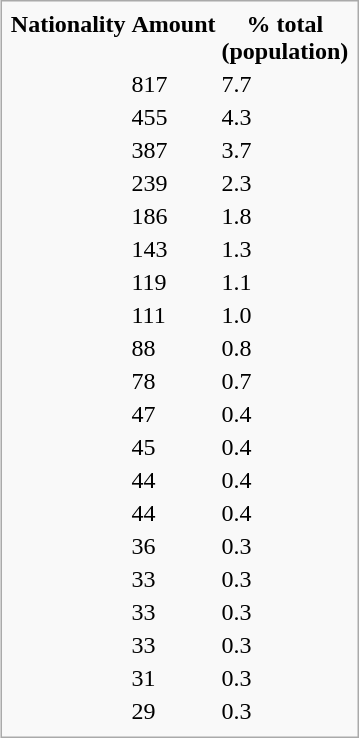<table class="infobox" style="float:right;">
<tr \>
<th>Nationality</th>
<th>Amount</th>
<th>% total<br>(population)</th>
</tr>
<tr>
<td></td>
<td>817</td>
<td>7.7</td>
</tr>
<tr>
<td></td>
<td>455</td>
<td>4.3</td>
</tr>
<tr>
<td></td>
<td>387</td>
<td>3.7</td>
</tr>
<tr>
<td></td>
<td>239</td>
<td>2.3</td>
</tr>
<tr>
<td></td>
<td>186</td>
<td>1.8</td>
</tr>
<tr>
<td></td>
<td>143</td>
<td>1.3</td>
</tr>
<tr>
<td></td>
<td>119</td>
<td>1.1</td>
</tr>
<tr>
<td></td>
<td>111</td>
<td>1.0</td>
</tr>
<tr>
<td></td>
<td>88</td>
<td>0.8</td>
</tr>
<tr>
<td></td>
<td>78</td>
<td>0.7</td>
</tr>
<tr>
<td></td>
<td>47</td>
<td>0.4</td>
</tr>
<tr>
<td></td>
<td>45</td>
<td>0.4</td>
</tr>
<tr>
<td></td>
<td>44</td>
<td>0.4</td>
</tr>
<tr>
<td></td>
<td>44</td>
<td>0.4</td>
</tr>
<tr>
<td></td>
<td>36</td>
<td>0.3</td>
</tr>
<tr>
<td></td>
<td>33</td>
<td>0.3</td>
</tr>
<tr>
<td></td>
<td>33</td>
<td>0.3</td>
</tr>
<tr>
<td></td>
<td>33</td>
<td>0.3</td>
</tr>
<tr>
<td></td>
<td>31</td>
<td>0.3</td>
</tr>
<tr>
<td></td>
<td>29</td>
<td>0.3</td>
</tr>
<tr>
</tr>
</table>
